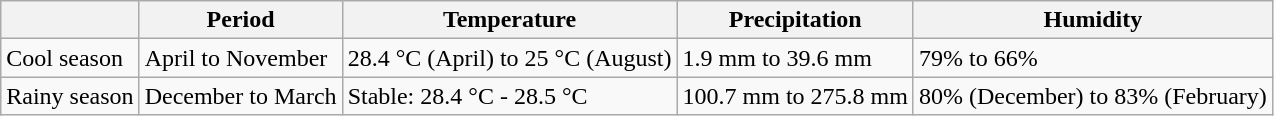<table class="wikitable">
<tr>
<th></th>
<th>Period</th>
<th>Temperature</th>
<th>Precipitation</th>
<th>Humidity</th>
</tr>
<tr>
<td>Cool season</td>
<td>April to November</td>
<td>28.4 <abbr>°C</abbr> (April) to 25 <abbr>°C</abbr> (August)</td>
<td>1.9 <abbr>mm</abbr> to 39.6 <abbr>mm</abbr></td>
<td>79% to 66%</td>
</tr>
<tr>
<td>Rainy season</td>
<td>December to March</td>
<td>Stable: 28.4 <abbr>°C</abbr> - 28.5 <abbr>°C</abbr></td>
<td>100.7 <abbr>mm</abbr> to 275.8 <abbr>mm</abbr></td>
<td>80% (December) to 83% (February)</td>
</tr>
</table>
